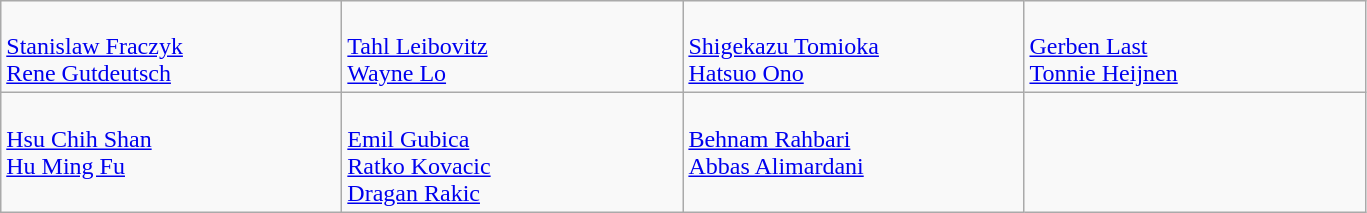<table class="wikitable">
<tr>
<td style="vertical-align:top; width:220px"><br><a href='#'>Stanislaw Fraczyk</a><br><a href='#'>Rene Gutdeutsch</a></td>
<td style="vertical-align:top; width:220px"><br><a href='#'>Tahl Leibovitz</a><br><a href='#'>Wayne Lo</a></td>
<td style="vertical-align:top; width:220px"><br><a href='#'>Shigekazu Tomioka</a><br><a href='#'>Hatsuo Ono</a></td>
<td style="vertical-align:top; width:220px"><br><a href='#'>Gerben Last</a><br><a href='#'>Tonnie Heijnen</a></td>
</tr>
<tr>
<td style="vertical-align:top; width:220px"><br><a href='#'>Hsu Chih Shan</a><br><a href='#'>Hu Ming Fu</a></td>
<td style="vertical-align:top; width:220px"><br><a href='#'>Emil Gubica</a><br><a href='#'>Ratko Kovacic</a><br><a href='#'>Dragan Rakic</a></td>
<td style="vertical-align:top; width:220px"><br><a href='#'>Behnam Rahbari</a><br><a href='#'>Abbas Alimardani</a></td>
</tr>
</table>
